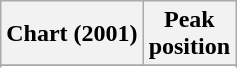<table class="wikitable sortable">
<tr>
<th align="left">Chart (2001)</th>
<th align="center">Peak<br>position</th>
</tr>
<tr>
</tr>
<tr>
</tr>
</table>
